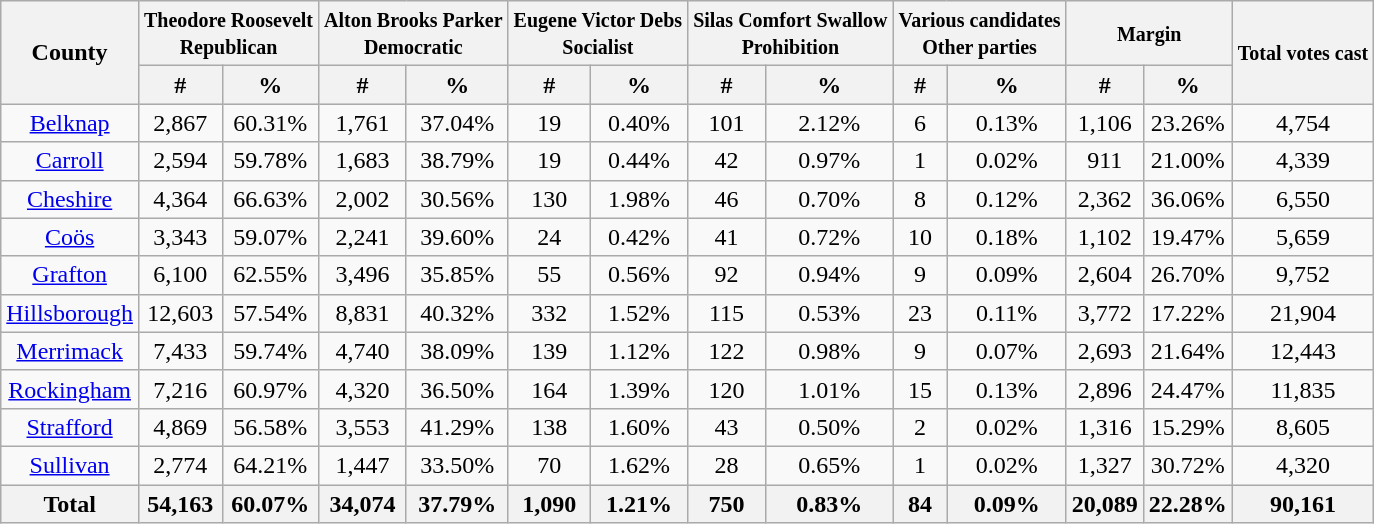<table class="wikitable sortable">
<tr>
<th rowspan="2">County</th>
<th colspan="2"><small>Theodore Roosevelt</small><br><small>Republican</small></th>
<th colspan="2"><small>Alton Brooks Parker</small><br><small>Democratic</small></th>
<th colspan="2"><small>Eugene Victor Debs</small><br><small>Socialist</small></th>
<th colspan="2"><small>Silas Comfort Swallow</small><br><small>Prohibition</small></th>
<th colspan="2"><small>Various candidates</small><br><small>Other parties</small></th>
<th colspan="2"><small>Margin</small></th>
<th rowspan="2"><small>Total votes cast</small></th>
</tr>
<tr bgcolor="lightgrey">
<th data-sort-type="number">#</th>
<th data-sort-type="number">%</th>
<th data-sort-type="number">#</th>
<th data-sort-type="number">%</th>
<th data-sort-type="number">#</th>
<th data-sort-type="number">%</th>
<th data-sort-type="number">#</th>
<th data-sort-type="number">%</th>
<th data-sort-type="number">#</th>
<th data-sort-type="number">%</th>
<th data-sort-type="number">#</th>
<th data-sort-type="number">%</th>
</tr>
<tr style="text-align:center;">
<td><a href='#'>Belknap</a></td>
<td>2,867</td>
<td>60.31%</td>
<td>1,761</td>
<td>37.04%</td>
<td>19</td>
<td>0.40%</td>
<td>101</td>
<td>2.12%</td>
<td>6</td>
<td>0.13%</td>
<td>1,106</td>
<td>23.26%</td>
<td>4,754</td>
</tr>
<tr style="text-align:center;">
<td><a href='#'>Carroll</a></td>
<td>2,594</td>
<td>59.78%</td>
<td>1,683</td>
<td>38.79%</td>
<td>19</td>
<td>0.44%</td>
<td>42</td>
<td>0.97%</td>
<td>1</td>
<td>0.02%</td>
<td>911</td>
<td>21.00%</td>
<td>4,339</td>
</tr>
<tr style="text-align:center;">
<td><a href='#'>Cheshire</a></td>
<td>4,364</td>
<td>66.63%</td>
<td>2,002</td>
<td>30.56%</td>
<td>130</td>
<td>1.98%</td>
<td>46</td>
<td>0.70%</td>
<td>8</td>
<td>0.12%</td>
<td>2,362</td>
<td>36.06%</td>
<td>6,550</td>
</tr>
<tr style="text-align:center;">
<td><a href='#'>Coös</a></td>
<td>3,343</td>
<td>59.07%</td>
<td>2,241</td>
<td>39.60%</td>
<td>24</td>
<td>0.42%</td>
<td>41</td>
<td>0.72%</td>
<td>10</td>
<td>0.18%</td>
<td>1,102</td>
<td>19.47%</td>
<td>5,659</td>
</tr>
<tr style="text-align:center;">
<td><a href='#'>Grafton</a></td>
<td>6,100</td>
<td>62.55%</td>
<td>3,496</td>
<td>35.85%</td>
<td>55</td>
<td>0.56%</td>
<td>92</td>
<td>0.94%</td>
<td>9</td>
<td>0.09%</td>
<td>2,604</td>
<td>26.70%</td>
<td>9,752</td>
</tr>
<tr style="text-align:center;">
<td><a href='#'>Hillsborough</a></td>
<td>12,603</td>
<td>57.54%</td>
<td>8,831</td>
<td>40.32%</td>
<td>332</td>
<td>1.52%</td>
<td>115</td>
<td>0.53%</td>
<td>23</td>
<td>0.11%</td>
<td>3,772</td>
<td>17.22%</td>
<td>21,904</td>
</tr>
<tr style="text-align:center;">
<td><a href='#'>Merrimack</a></td>
<td>7,433</td>
<td>59.74%</td>
<td>4,740</td>
<td>38.09%</td>
<td>139</td>
<td>1.12%</td>
<td>122</td>
<td>0.98%</td>
<td>9</td>
<td>0.07%</td>
<td>2,693</td>
<td>21.64%</td>
<td>12,443</td>
</tr>
<tr style="text-align:center;">
<td><a href='#'>Rockingham</a></td>
<td>7,216</td>
<td>60.97%</td>
<td>4,320</td>
<td>36.50%</td>
<td>164</td>
<td>1.39%</td>
<td>120</td>
<td>1.01%</td>
<td>15</td>
<td>0.13%</td>
<td>2,896</td>
<td>24.47%</td>
<td>11,835</td>
</tr>
<tr style="text-align:center;">
<td><a href='#'>Strafford</a></td>
<td>4,869</td>
<td>56.58%</td>
<td>3,553</td>
<td>41.29%</td>
<td>138</td>
<td>1.60%</td>
<td>43</td>
<td>0.50%</td>
<td>2</td>
<td>0.02%</td>
<td>1,316</td>
<td>15.29%</td>
<td>8,605</td>
</tr>
<tr style="text-align:center;">
<td><a href='#'>Sullivan</a></td>
<td>2,774</td>
<td>64.21%</td>
<td>1,447</td>
<td>33.50%</td>
<td>70</td>
<td>1.62%</td>
<td>28</td>
<td>0.65%</td>
<td>1</td>
<td>0.02%</td>
<td>1,327</td>
<td>30.72%</td>
<td>4,320</td>
</tr>
<tr>
<th>Total</th>
<th>54,163</th>
<th>60.07%</th>
<th>34,074</th>
<th>37.79%</th>
<th>1,090</th>
<th>1.21%</th>
<th>750</th>
<th>0.83%</th>
<th>84</th>
<th>0.09%</th>
<th>20,089</th>
<th>22.28%</th>
<th>90,161</th>
</tr>
</table>
